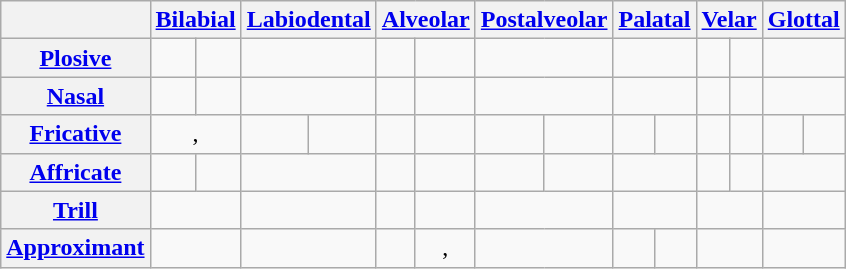<table class="wikitable">
<tr align=center>
<th rowspan="1"></th>
<th colspan="2"><a href='#'>Bilabial</a></th>
<th colspan="2"><a href='#'>Labiodental</a></th>
<th colspan="2"><a href='#'>Alveolar</a></th>
<th colspan="2"><a href='#'>Postalveolar</a></th>
<th colspan="2"><a href='#'>Palatal</a></th>
<th colspan="2"><a href='#'>Velar</a></th>
<th colspan="2"><a href='#'>Glottal</a></th>
</tr>
<tr align=center>
<th><a href='#'>Plosive</a></th>
<td></td>
<td></td>
<td colspan="2"></td>
<td></td>
<td></td>
<td colspan="2"></td>
<td colspan="2"></td>
<td></td>
<td></td>
<td colspan="2"></td>
</tr>
<tr align=center>
<th><a href='#'>Nasal</a></th>
<td></td>
<td></td>
<td colspan="2"></td>
<td></td>
<td></td>
<td colspan="2"></td>
<td colspan="2"></td>
<td></td>
<td></td>
<td colspan="2"></td>
</tr>
<tr align=center>
<th><a href='#'>Fricative</a></th>
<td colspan="2">, </td>
<td></td>
<td></td>
<td></td>
<td></td>
<td></td>
<td></td>
<td></td>
<td></td>
<td></td>
<td></td>
<td></td>
<td></td>
</tr>
<tr align=center>
<th><a href='#'>Affricate</a></th>
<td></td>
<td></td>
<td colspan="2"></td>
<td></td>
<td></td>
<td></td>
<td></td>
<td colspan="2"></td>
<td></td>
<td></td>
<td colspan="2"></td>
</tr>
<tr align=center>
<th><a href='#'>Trill</a></th>
<td colspan="2"></td>
<td colspan="2"></td>
<td></td>
<td></td>
<td colspan="2"></td>
<td colspan="2"></td>
<td colspan="2"></td>
<td colspan="2"></td>
</tr>
<tr align=center>
<th><a href='#'>Approximant</a></th>
<td colspan="2"></td>
<td colspan="2"></td>
<td></td>
<td>, </td>
<td colspan="2"></td>
<td></td>
<td></td>
<td colspan="2"></td>
<td colspan="2"></td>
</tr>
</table>
